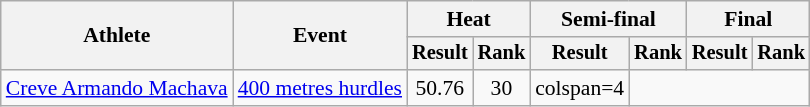<table class="wikitable" style="font-size:90%">
<tr>
<th rowspan="2">Athlete</th>
<th rowspan="2">Event</th>
<th colspan="2">Heat</th>
<th colspan="2">Semi-final</th>
<th colspan="2">Final</th>
</tr>
<tr style="font-size:95%">
<th>Result</th>
<th>Rank</th>
<th>Result</th>
<th>Rank</th>
<th>Result</th>
<th>Rank</th>
</tr>
<tr style=text-align:center>
<td style=text-align:left><a href='#'>Creve Armando Machava</a></td>
<td style=text-align:left><a href='#'>400 metres hurdles</a></td>
<td>50.76</td>
<td>30</td>
<td>colspan=4 </td>
</tr>
</table>
